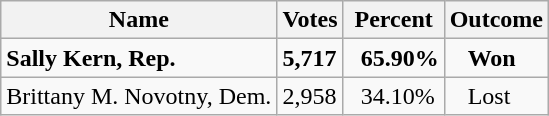<table class="wikitable">
<tr>
<th>Name</th>
<th>Votes</th>
<th>Percent</th>
<th>Outcome</th>
</tr>
<tr>
<td><strong>Sally Kern, Rep.</strong></td>
<td><strong>5,717</strong></td>
<td>  <strong>65.90%</strong></td>
<td>   <strong>Won</strong></td>
</tr>
<tr>
<td>Brittany M. Novotny, Dem.</td>
<td>2,958</td>
<td>  34.10%</td>
<td>   Lost</td>
</tr>
</table>
